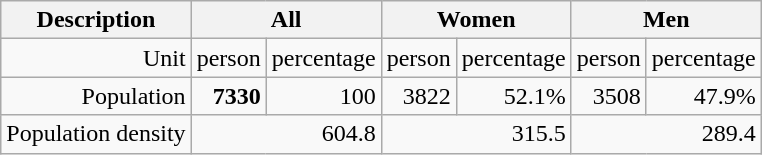<table class="wikitable" style="text-align:right;">
<tr>
<th>Description</th>
<th colspan=2>All</th>
<th colspan=2>Women</th>
<th colspan=2>Men</th>
</tr>
<tr>
<td>Unit</td>
<td>person</td>
<td>percentage</td>
<td>person</td>
<td>percentage</td>
<td>person</td>
<td>percentage</td>
</tr>
<tr ->
<td>Population</td>
<td><strong>7330</strong></td>
<td>100</td>
<td>3822</td>
<td>52.1%</td>
<td>3508</td>
<td>47.9%</td>
</tr>
<tr ->
<td>Population density</td>
<td colspan=2>604.8</td>
<td colspan=2>315.5</td>
<td colspan=2>289.4</td>
</tr>
</table>
